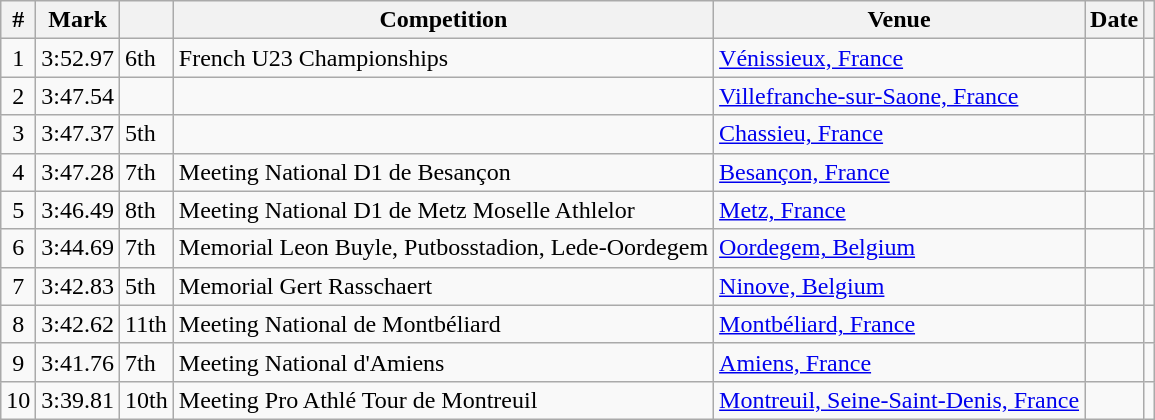<table class="wikitable sortable">
<tr>
<th>#</th>
<th>Mark</th>
<th class=unsortable></th>
<th>Competition</th>
<th>Venue</th>
<th>Date</th>
<th class=unsortable></th>
</tr>
<tr>
<td align=center>1</td>
<td align=right>3:52.97</td>
<td>6th </td>
<td>French U23 Championships</td>
<td><a href='#'>Vénissieux, France</a></td>
<td align=right></td>
<td></td>
</tr>
<tr>
<td align=center>2</td>
<td align=right>3:47.54</td>
<td></td>
<td></td>
<td><a href='#'>Villefranche-sur-Saone, France</a></td>
<td align=right></td>
<td></td>
</tr>
<tr>
<td align=center>3</td>
<td align=right>3:47.37</td>
<td>5th</td>
<td></td>
<td><a href='#'>Chassieu, France</a></td>
<td align=right></td>
<td></td>
</tr>
<tr>
<td align=center>4</td>
<td align=right>3:47.28</td>
<td>7th</td>
<td>Meeting National D1 de Besançon</td>
<td><a href='#'>Besançon, France</a></td>
<td align=right></td>
<td></td>
</tr>
<tr>
<td align=center>5</td>
<td align=right>3:46.49</td>
<td>8th </td>
<td>Meeting National D1 de Metz Moselle Athlelor</td>
<td><a href='#'>Metz, France</a></td>
<td align=right></td>
<td></td>
</tr>
<tr>
<td align=center>6</td>
<td align=right>3:44.69</td>
<td>7th</td>
<td>Memorial Leon Buyle, Putbosstadion, Lede-Oordegem</td>
<td><a href='#'>Oordegem, Belgium</a></td>
<td align=right></td>
<td></td>
</tr>
<tr>
<td align=center>7</td>
<td align=right>3:42.83</td>
<td>5th </td>
<td>Memorial Gert Rasschaert</td>
<td><a href='#'>Ninove, Belgium</a></td>
<td align=right></td>
<td></td>
</tr>
<tr>
<td align=center>8</td>
<td align=right>3:42.62</td>
<td>11th</td>
<td>Meeting National de Montbéliard</td>
<td><a href='#'>Montbéliard, France</a></td>
<td align=right></td>
<td></td>
</tr>
<tr>
<td align=center>9</td>
<td align=right>3:41.76</td>
<td>7th</td>
<td>Meeting National d'Amiens</td>
<td><a href='#'>Amiens, France</a></td>
<td align=right></td>
<td></td>
</tr>
<tr>
<td align=center>10</td>
<td align=right>3:39.81</td>
<td>10th</td>
<td>Meeting Pro Athlé Tour de Montreuil</td>
<td><a href='#'>Montreuil, Seine-Saint-Denis, France</a></td>
<td align=right></td>
<td></td>
</tr>
</table>
